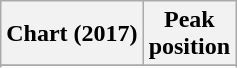<table class="wikitable sortable plainrowheaders" style="text-align:center">
<tr>
<th scope="col">Chart (2017)</th>
<th scope="col">Peak<br> position</th>
</tr>
<tr>
</tr>
<tr>
</tr>
</table>
